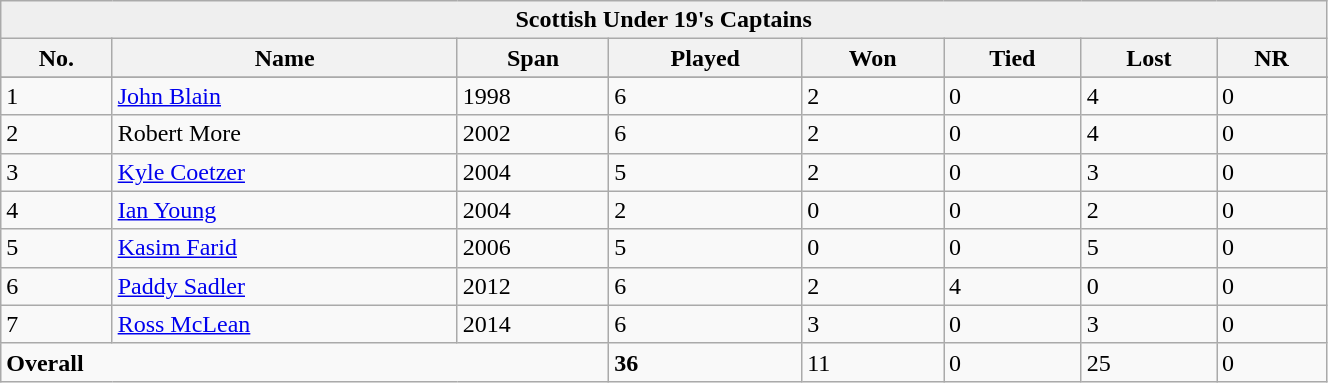<table class="wikitable" style="width:70%;">
<tr>
<th style="background:#efefef;" colspan="9">Scottish Under 19's Captains</th>
</tr>
<tr style="background:#efefef;">
<th>No.</th>
<th>Name</th>
<th>Span</th>
<th>Played</th>
<th>Won</th>
<th>Tied</th>
<th>Lost</th>
<th>NR</th>
</tr>
<tr>
</tr>
<tr>
<td>1</td>
<td><a href='#'>John Blain</a></td>
<td>1998</td>
<td>6</td>
<td>2</td>
<td>0</td>
<td>4</td>
<td>0</td>
</tr>
<tr>
<td>2</td>
<td>Robert More</td>
<td>2002</td>
<td>6</td>
<td>2</td>
<td>0</td>
<td>4</td>
<td>0</td>
</tr>
<tr>
<td>3</td>
<td><a href='#'>Kyle Coetzer</a></td>
<td>2004</td>
<td>5</td>
<td>2</td>
<td>0</td>
<td>3</td>
<td>0</td>
</tr>
<tr>
<td>4</td>
<td><a href='#'>Ian Young</a></td>
<td>2004</td>
<td>2</td>
<td>0</td>
<td>0</td>
<td>2</td>
<td>0</td>
</tr>
<tr>
<td>5</td>
<td><a href='#'>Kasim Farid</a></td>
<td>2006</td>
<td>5</td>
<td>0</td>
<td>0</td>
<td>5</td>
<td>0</td>
</tr>
<tr>
<td>6</td>
<td><a href='#'>Paddy Sadler</a></td>
<td>2012</td>
<td>6</td>
<td>2</td>
<td>4</td>
<td>0</td>
<td>0</td>
</tr>
<tr>
<td>7</td>
<td><a href='#'>Ross McLean</a></td>
<td>2014</td>
<td>6</td>
<td>3</td>
<td>0</td>
<td>3</td>
<td>0</td>
</tr>
<tr>
<td colspan=3><strong>Overall</strong></td>
<td><strong>36<em></td>
<td></strong>11<strong></td>
<td></strong>0<strong></td>
<td></strong>25<strong></td>
<td></strong>0<strong></td>
</tr>
</table>
